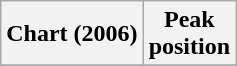<table class="wikitable sortable plainrowheaders" style="text-align:center">
<tr>
<th scope="col">Chart (2006)</th>
<th scope="col">Peak<br>position</th>
</tr>
<tr>
</tr>
</table>
